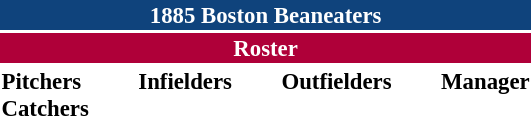<table class="toccolours" style="font-size: 95%;">
<tr>
<th colspan="10" style="background-color: #0f437c; color: white; text-align: center;">1885 Boston Beaneaters</th>
</tr>
<tr>
<td colspan="10" style="background-color: #af0039; color: white; text-align: center;"><strong>Roster</strong></td>
</tr>
<tr>
<td valign="top"><strong>Pitchers</strong><br>



<strong>Catchers</strong>



</td>
<td width="25px"></td>
<td valign="top"><strong>Infielders</strong><br>




</td>
<td width="25px"></td>
<td valign="top"><strong>Outfielders</strong><br>







</td>
<td width="25px"></td>
<td valign="top"><strong>Manager</strong><br></td>
</tr>
</table>
